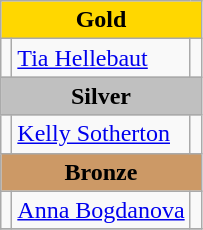<table class="wikitable">
<tr bgcolor=gold>
<td colspan=3 align=center><strong>Gold</strong></td>
</tr>
<tr>
<td></td>
<td><a href='#'>Tia Hellebaut</a></td>
<td></td>
</tr>
<tr bgcolor=silver>
<td colspan=3 align=center><strong>Silver</strong></td>
</tr>
<tr>
<td></td>
<td><a href='#'>Kelly Sotherton</a></td>
<td></td>
</tr>
<tr bgcolor=cc9966>
<td colspan=3 align=center><strong>Bronze</strong></td>
</tr>
<tr>
<td></td>
<td><a href='#'>Anna Bogdanova</a></td>
<td></td>
</tr>
<tr>
</tr>
</table>
